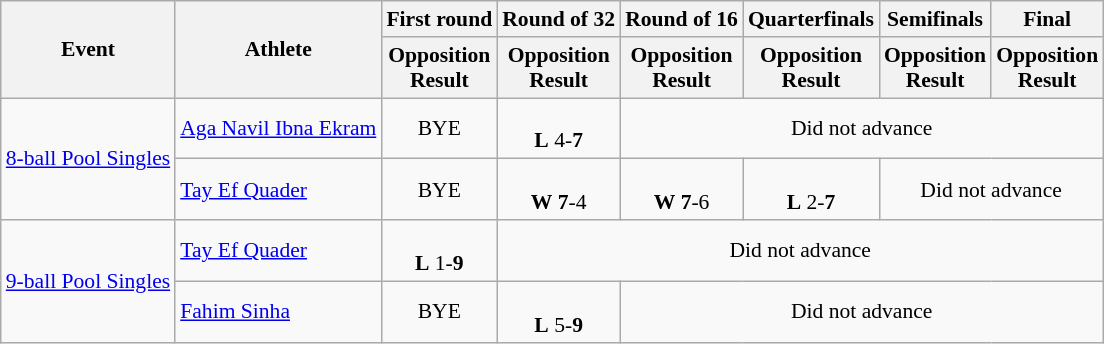<table class="wikitable" style="font-size:90%">
<tr>
<th rowspan="2">Event</th>
<th rowspan="2">Athlete</th>
<th>First round</th>
<th>Round of 32</th>
<th>Round of 16</th>
<th>Quarterfinals</th>
<th>Semifinals</th>
<th>Final</th>
</tr>
<tr>
<th>Opposition<br>Result</th>
<th>Opposition<br>Result</th>
<th>Opposition<br>Result</th>
<th>Opposition<br>Result</th>
<th>Opposition<br>Result</th>
<th>Opposition<br>Result</th>
</tr>
<tr>
<td rowspan=2><a href='#'>8-ball Pool Singles</a></td>
<td><a href='#'>Aga Navil Ibna Ekram</a></td>
<td align=center>BYE</td>
<td align=center><br><strong>L</strong> 4-<strong>7</strong></td>
<td align=center colspan="7">Did not advance</td>
</tr>
<tr>
<td><a href='#'>Tay Ef Quader</a></td>
<td align=center>BYE</td>
<td align=center><br><strong>W</strong> <strong>7</strong>-4</td>
<td align=center><br><strong>W</strong> <strong>7</strong>-6</td>
<td align=center><br><strong>L</strong> 2-<strong>7</strong></td>
<td align=center colspan="7">Did not advance</td>
</tr>
<tr>
<td rowspan=2><a href='#'>9-ball Pool Singles</a></td>
<td><a href='#'>Tay Ef Quader</a></td>
<td align=center><br><strong>L</strong> 1-<strong>9</strong></td>
<td align=center colspan="7">Did not advance</td>
</tr>
<tr>
<td><a href='#'>Fahim Sinha</a></td>
<td align=center>BYE</td>
<td align=center><br><strong>L</strong> 5-<strong>9</strong></td>
<td align=center colspan="7">Did not advance</td>
</tr>
</table>
